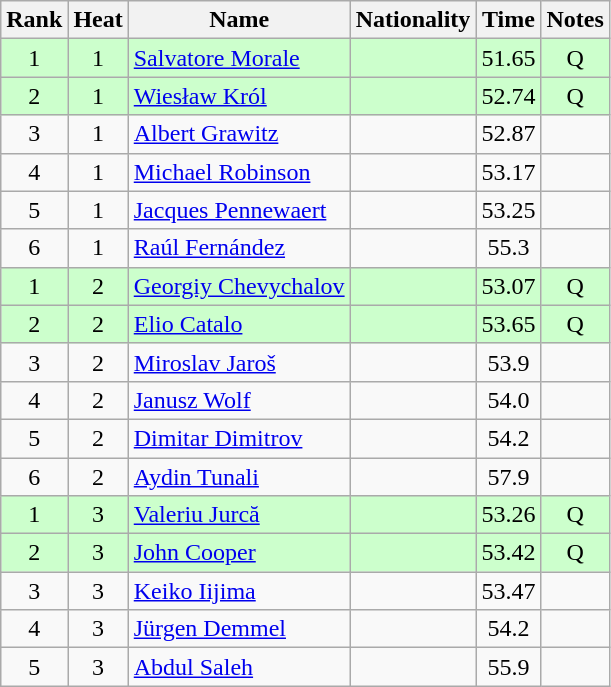<table class="wikitable sortable" style="text-align:center">
<tr>
<th>Rank</th>
<th>Heat</th>
<th>Name</th>
<th>Nationality</th>
<th>Time</th>
<th>Notes</th>
</tr>
<tr bgcolor=ccffcc>
<td>1</td>
<td>1</td>
<td align=left><a href='#'>Salvatore Morale</a></td>
<td align=left></td>
<td>51.65</td>
<td>Q</td>
</tr>
<tr bgcolor=ccffcc>
<td>2</td>
<td>1</td>
<td align=left><a href='#'>Wiesław Król</a></td>
<td align=left></td>
<td>52.74</td>
<td>Q</td>
</tr>
<tr>
<td>3</td>
<td>1</td>
<td align=left><a href='#'>Albert Grawitz</a></td>
<td align=left></td>
<td>52.87</td>
<td></td>
</tr>
<tr>
<td>4</td>
<td>1</td>
<td align=left><a href='#'>Michael Robinson</a></td>
<td align=left></td>
<td>53.17</td>
<td></td>
</tr>
<tr>
<td>5</td>
<td>1</td>
<td align=left><a href='#'>Jacques Pennewaert</a></td>
<td align=left></td>
<td>53.25</td>
<td></td>
</tr>
<tr>
<td>6</td>
<td>1</td>
<td align=left><a href='#'>Raúl Fernández</a></td>
<td align=left></td>
<td>55.3</td>
<td></td>
</tr>
<tr bgcolor=ccffcc>
<td>1</td>
<td>2</td>
<td align=left><a href='#'>Georgiy Chevychalov</a></td>
<td align=left></td>
<td>53.07</td>
<td>Q</td>
</tr>
<tr bgcolor=ccffcc>
<td>2</td>
<td>2</td>
<td align=left><a href='#'>Elio Catalo</a></td>
<td align=left></td>
<td>53.65</td>
<td>Q</td>
</tr>
<tr>
<td>3</td>
<td>2</td>
<td align=left><a href='#'>Miroslav Jaroš</a></td>
<td align=left></td>
<td>53.9</td>
<td></td>
</tr>
<tr>
<td>4</td>
<td>2</td>
<td align=left><a href='#'>Janusz Wolf</a></td>
<td align=left></td>
<td>54.0</td>
<td></td>
</tr>
<tr>
<td>5</td>
<td>2</td>
<td align=left><a href='#'>Dimitar Dimitrov</a></td>
<td align=left></td>
<td>54.2</td>
<td></td>
</tr>
<tr>
<td>6</td>
<td>2</td>
<td align=left><a href='#'>Aydin Tunali</a></td>
<td align=left></td>
<td>57.9</td>
<td></td>
</tr>
<tr bgcolor=ccffcc>
<td>1</td>
<td>3</td>
<td align=left><a href='#'>Valeriu Jurcă</a></td>
<td align=left></td>
<td>53.26</td>
<td>Q</td>
</tr>
<tr bgcolor=ccffcc>
<td>2</td>
<td>3</td>
<td align=left><a href='#'>John Cooper</a></td>
<td align=left></td>
<td>53.42</td>
<td>Q</td>
</tr>
<tr>
<td>3</td>
<td>3</td>
<td align=left><a href='#'>Keiko Iijima</a></td>
<td align=left></td>
<td>53.47</td>
<td></td>
</tr>
<tr>
<td>4</td>
<td>3</td>
<td align=left><a href='#'>Jürgen Demmel</a></td>
<td align=left></td>
<td>54.2</td>
<td></td>
</tr>
<tr>
<td>5</td>
<td>3</td>
<td align=left><a href='#'>Abdul Saleh</a></td>
<td align=left></td>
<td>55.9</td>
<td></td>
</tr>
</table>
